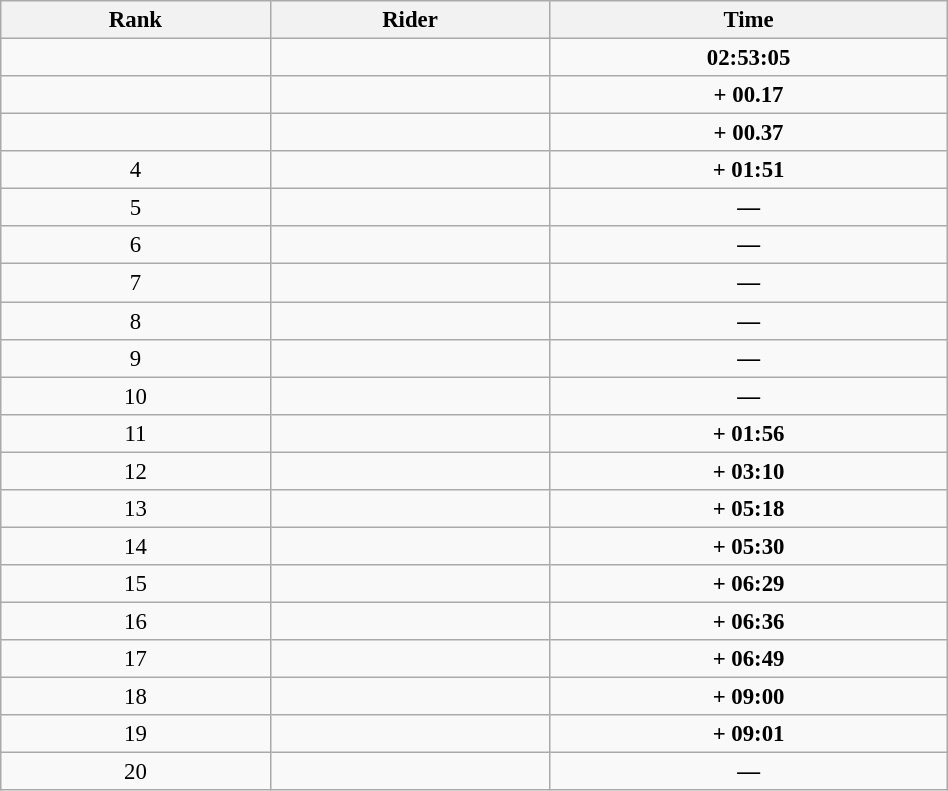<table class=wikitable style="font-size:95%" width="50%">
<tr>
<th>Rank</th>
<th>Rider</th>
<th>Time</th>
</tr>
<tr>
<td align="center"></td>
<td></td>
<td align="center"><strong>02:53:05</strong></td>
</tr>
<tr>
<td align="center"></td>
<td></td>
<td align="center"><strong> + 00.17</strong></td>
</tr>
<tr>
<td align="center"></td>
<td></td>
<td align="center"><strong> + 00.37</strong></td>
</tr>
<tr>
<td align="center">4</td>
<td></td>
<td align="center"><strong> + 01:51</strong></td>
</tr>
<tr>
<td align="center">5</td>
<td></td>
<td align="center"><strong>—</strong></td>
</tr>
<tr>
<td align="center">6</td>
<td></td>
<td align="center"><strong>—</strong></td>
</tr>
<tr>
<td align="center">7</td>
<td></td>
<td align="center"><strong>—</strong></td>
</tr>
<tr>
<td align="center">8</td>
<td></td>
<td align="center"><strong>—</strong></td>
</tr>
<tr>
<td align="center">9</td>
<td></td>
<td align="center"><strong>—</strong></td>
</tr>
<tr>
<td align="center">10</td>
<td></td>
<td align="center"><strong>—</strong></td>
</tr>
<tr>
<td align="center">11</td>
<td></td>
<td align="center"><strong> + 01:56</strong></td>
</tr>
<tr>
<td align="center">12</td>
<td></td>
<td align="center"><strong> + 03:10</strong></td>
</tr>
<tr>
<td align="center">13</td>
<td></td>
<td align="center"><strong> + 05:18</strong></td>
</tr>
<tr>
<td align="center">14</td>
<td></td>
<td align="center"><strong> + 05:30</strong></td>
</tr>
<tr>
<td align="center">15</td>
<td></td>
<td align="center"><strong> + 06:29</strong></td>
</tr>
<tr>
<td align="center">16</td>
<td></td>
<td align="center"><strong> + 06:36</strong></td>
</tr>
<tr>
<td align="center">17</td>
<td></td>
<td align="center"><strong> + 06:49</strong></td>
</tr>
<tr>
<td align="center">18</td>
<td></td>
<td align="center"><strong> + 09:00</strong></td>
</tr>
<tr>
<td align="center">19</td>
<td></td>
<td align="center"><strong> + 09:01</strong></td>
</tr>
<tr>
<td align="center">20</td>
<td></td>
<td align="center"><strong>—</strong></td>
</tr>
</table>
